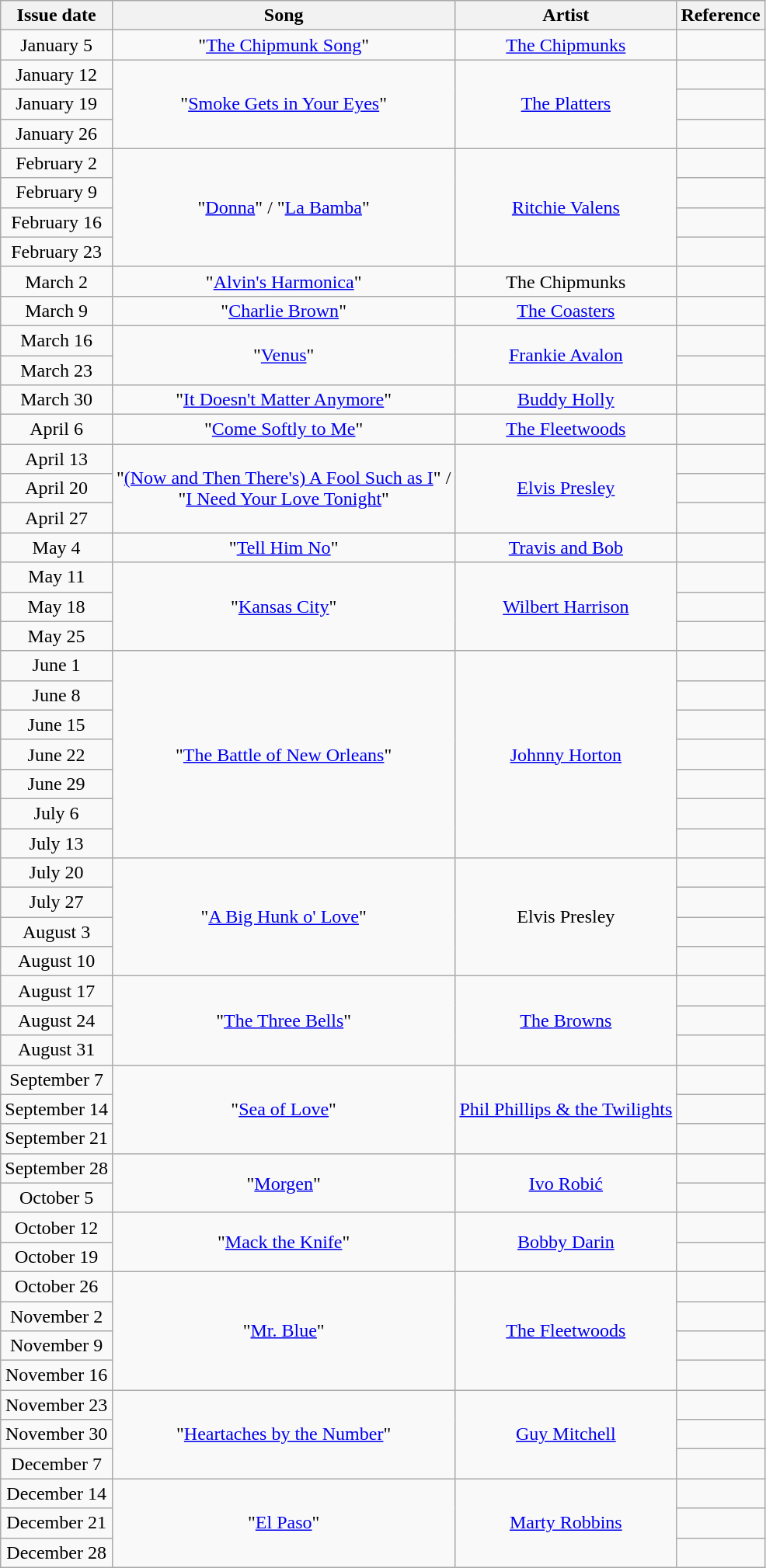<table class="wikitable" style="text-align: center;">
<tr>
<th>Issue date</th>
<th>Song</th>
<th>Artist</th>
<th>Reference</th>
</tr>
<tr>
<td>January 5</td>
<td>"<a href='#'>The Chipmunk Song</a>"</td>
<td><a href='#'>The Chipmunks</a></td>
<td></td>
</tr>
<tr>
<td>January 12</td>
<td rowspan="3">"<a href='#'>Smoke Gets in Your Eyes</a>"</td>
<td rowspan="3"><a href='#'>The Platters</a></td>
<td></td>
</tr>
<tr>
<td>January 19</td>
<td></td>
</tr>
<tr>
<td>January 26</td>
<td></td>
</tr>
<tr>
<td>February 2</td>
<td rowspan="4">"<a href='#'>Donna</a>" / "<a href='#'>La Bamba</a>"</td>
<td rowspan="4"><a href='#'>Ritchie Valens</a></td>
<td></td>
</tr>
<tr>
<td>February 9</td>
<td></td>
</tr>
<tr>
<td>February 16</td>
<td></td>
</tr>
<tr>
<td>February 23</td>
<td></td>
</tr>
<tr>
<td>March 2</td>
<td>"<a href='#'>Alvin's Harmonica</a>"</td>
<td>The Chipmunks</td>
<td></td>
</tr>
<tr>
<td>March 9</td>
<td>"<a href='#'>Charlie Brown</a>"</td>
<td><a href='#'>The Coasters</a></td>
<td></td>
</tr>
<tr>
<td>March 16</td>
<td rowspan="2">"<a href='#'>Venus</a>"</td>
<td rowspan="2"><a href='#'>Frankie Avalon</a></td>
<td></td>
</tr>
<tr>
<td>March 23</td>
<td></td>
</tr>
<tr>
<td>March 30</td>
<td>"<a href='#'>It Doesn't Matter Anymore</a>"</td>
<td><a href='#'>Buddy Holly</a></td>
<td></td>
</tr>
<tr>
<td>April 6</td>
<td>"<a href='#'>Come Softly to Me</a>"</td>
<td><a href='#'>The Fleetwoods</a></td>
<td></td>
</tr>
<tr>
<td>April 13</td>
<td rowspan="3">"<a href='#'>(Now and Then There's) A Fool Such as I</a>" /<br>"<a href='#'>I Need Your Love Tonight</a>"</td>
<td rowspan="3"><a href='#'>Elvis Presley</a></td>
<td></td>
</tr>
<tr>
<td>April 20</td>
<td></td>
</tr>
<tr>
<td>April 27</td>
<td></td>
</tr>
<tr>
<td>May 4</td>
<td>"<a href='#'>Tell Him No</a>"</td>
<td><a href='#'>Travis and Bob</a></td>
<td></td>
</tr>
<tr>
<td>May 11</td>
<td rowspan="3">"<a href='#'>Kansas City</a>"</td>
<td rowspan="3"><a href='#'>Wilbert Harrison</a></td>
<td></td>
</tr>
<tr>
<td>May 18</td>
<td></td>
</tr>
<tr>
<td>May 25</td>
<td></td>
</tr>
<tr>
<td>June 1</td>
<td rowspan="7">"<a href='#'>The Battle of New Orleans</a>"</td>
<td rowspan="7"><a href='#'>Johnny Horton</a></td>
<td></td>
</tr>
<tr>
<td>June 8</td>
<td></td>
</tr>
<tr>
<td>June 15</td>
<td></td>
</tr>
<tr>
<td>June 22</td>
<td></td>
</tr>
<tr>
<td>June 29</td>
<td></td>
</tr>
<tr>
<td>July 6</td>
<td></td>
</tr>
<tr>
<td>July 13</td>
<td></td>
</tr>
<tr>
<td>July 20</td>
<td rowspan="4">"<a href='#'>A Big Hunk o' Love</a>"</td>
<td rowspan="4">Elvis Presley</td>
<td></td>
</tr>
<tr>
<td>July 27</td>
<td></td>
</tr>
<tr>
<td>August 3</td>
<td></td>
</tr>
<tr>
<td>August 10</td>
<td></td>
</tr>
<tr>
<td>August 17</td>
<td rowspan="3">"<a href='#'>The Three Bells</a>"</td>
<td rowspan="3"><a href='#'>The Browns</a></td>
<td></td>
</tr>
<tr>
<td>August 24</td>
<td></td>
</tr>
<tr>
<td>August 31</td>
<td></td>
</tr>
<tr>
<td>September 7</td>
<td rowspan="3">"<a href='#'>Sea of Love</a>"</td>
<td rowspan="3"><a href='#'>Phil Phillips & the Twilights</a></td>
<td></td>
</tr>
<tr>
<td>September 14</td>
<td></td>
</tr>
<tr>
<td>September 21</td>
<td></td>
</tr>
<tr>
<td>September 28</td>
<td rowspan="2">"<a href='#'>Morgen</a>"</td>
<td rowspan="2"><a href='#'>Ivo Robić</a></td>
<td></td>
</tr>
<tr>
<td>October 5</td>
<td></td>
</tr>
<tr>
<td>October 12</td>
<td rowspan="2">"<a href='#'>Mack the Knife</a>"</td>
<td rowspan="2"><a href='#'>Bobby Darin</a></td>
<td></td>
</tr>
<tr>
<td>October 19</td>
<td></td>
</tr>
<tr>
<td>October 26</td>
<td rowspan="4">"<a href='#'>Mr. Blue</a>"</td>
<td rowspan="4"><a href='#'>The Fleetwoods</a></td>
<td></td>
</tr>
<tr>
<td>November 2</td>
<td></td>
</tr>
<tr>
<td>November 9</td>
<td></td>
</tr>
<tr>
<td>November 16</td>
<td></td>
</tr>
<tr>
<td>November 23</td>
<td rowspan="3">"<a href='#'>Heartaches by the Number</a>"</td>
<td rowspan="3"><a href='#'>Guy Mitchell</a></td>
<td></td>
</tr>
<tr>
<td>November 30</td>
<td></td>
</tr>
<tr>
<td>December 7</td>
<td></td>
</tr>
<tr>
<td>December 14</td>
<td rowspan="3">"<a href='#'>El Paso</a>"</td>
<td rowspan="3"><a href='#'>Marty Robbins</a></td>
<td></td>
</tr>
<tr>
<td>December 21</td>
<td></td>
</tr>
<tr>
<td>December 28</td>
<td></td>
</tr>
</table>
